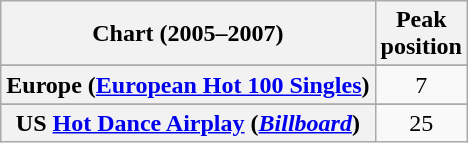<table class="wikitable sortable plainrowheaders" style="text-align:center">
<tr>
<th>Chart (2005–2007)</th>
<th>Peak<br>position</th>
</tr>
<tr>
</tr>
<tr>
</tr>
<tr>
</tr>
<tr>
</tr>
<tr>
<th scope="row">Europe (<a href='#'>European Hot 100 Singles</a>)</th>
<td>7</td>
</tr>
<tr>
</tr>
<tr>
</tr>
<tr>
</tr>
<tr>
</tr>
<tr>
</tr>
<tr>
</tr>
<tr>
</tr>
<tr>
</tr>
<tr>
</tr>
<tr>
</tr>
<tr>
</tr>
<tr>
</tr>
<tr>
</tr>
<tr>
</tr>
<tr>
</tr>
<tr>
</tr>
<tr>
<th scope="row">US <a href='#'>Hot Dance Airplay</a> (<em><a href='#'>Billboard</a></em>)</th>
<td>25</td>
</tr>
</table>
